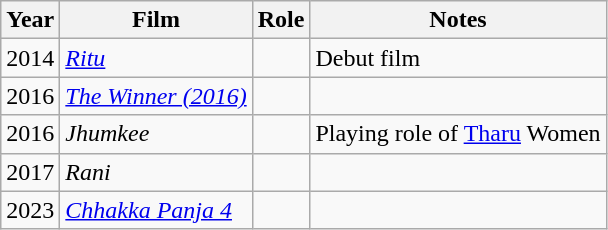<table class="wikitable sortable plainrowheaders">
<tr style="text-align:center;">
<th scope="col">Year</th>
<th scope="col">Film</th>
<th scope="col">Role</th>
<th scope="col">Notes</th>
</tr>
<tr>
<td>2014</td>
<td><em><a href='#'>Ritu</a></em></td>
<td></td>
<td>Debut film</td>
</tr>
<tr>
<td>2016</td>
<td><em><a href='#'>The Winner (2016)</a></em></td>
<td></td>
<td></td>
</tr>
<tr>
<td>2016</td>
<td><em>Jhumkee</em></td>
<td></td>
<td>Playing role of <a href='#'>Tharu</a> Women</td>
</tr>
<tr>
<td>2017</td>
<td><em>Rani</em></td>
<td></td>
<td></td>
</tr>
<tr>
<td>2023</td>
<td><em><a href='#'>Chhakka Panja 4</a></em></td>
<td></td>
<td></td>
</tr>
</table>
